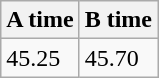<table class="wikitable" border="1" align="upright">
<tr>
<th>A time</th>
<th>B time</th>
</tr>
<tr>
<td>45.25</td>
<td>45.70</td>
</tr>
</table>
